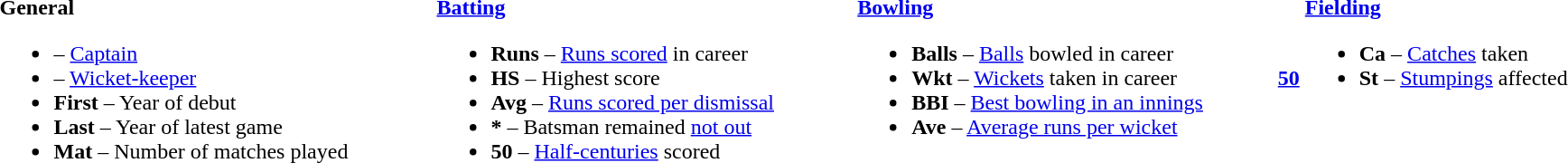<table>
<tr>
<td valign="top" style="width:26%"><br><strong>General</strong><ul><li> – <a href='#'>Captain</a></li><li> – <a href='#'>Wicket-keeper</a></li><li><strong>First</strong> – Year of debut</li><li><strong>Last</strong> – Year of latest game</li><li><strong>Mat</strong> – Number of matches played</li></ul></td>
<td valign="top" style="width:25%"><br><strong><a href='#'>Batting</a></strong><ul><li><strong>Runs</strong> – <a href='#'>Runs scored</a> in career</li><li><strong>HS</strong> – Highest score</li><li><strong>Avg</strong> – <a href='#'>Runs scored per dismissal</a></li><li><strong>*</strong> – Batsman remained <a href='#'>not out</a></li><li><strong>50</strong> – <a href='#'>Half-centuries</a> scored</li></ul></td>
<td valign="top" style="width:25%"><br><strong><a href='#'>Bowling</a></strong><ul><li><strong>Balls</strong> – <a href='#'>Balls</a> bowled in career</li><li><strong>Wkt</strong> – <a href='#'>Wickets</a> taken in career</li><li><strong>BBI</strong> – <a href='#'>Best bowling in an innings</a></li><li><strong>Ave</strong> – <a href='#'>Average runs per wicket</a></li></ul></td>
<th scope="col"><a href='#'>50</a></th>
<td valign="top" style="width:24%"><br><strong><a href='#'>Fielding</a></strong><ul><li><strong>Ca</strong> – <a href='#'>Catches</a> taken</li><li><strong>St</strong> – <a href='#'>Stumpings</a> affected</li></ul></td>
</tr>
</table>
